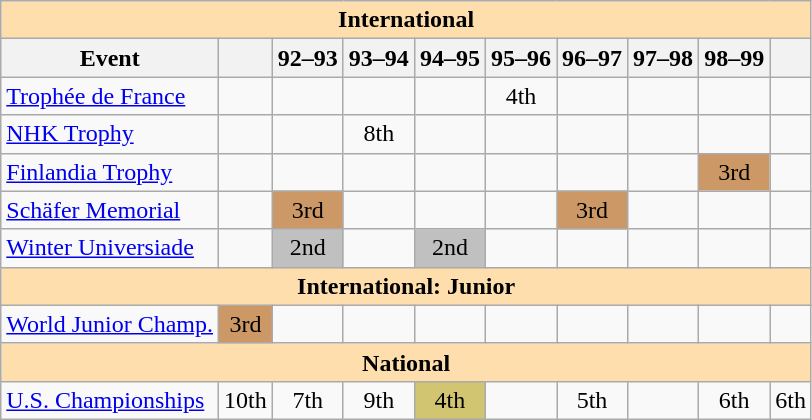<table class="wikitable" style="text-align:center">
<tr>
<th style="background-color: #ffdead; " colspan=10 align=center>International</th>
</tr>
<tr>
<th>Event</th>
<th></th>
<th>92–93</th>
<th>93–94</th>
<th>94–95</th>
<th>95–96</th>
<th>96–97</th>
<th>97–98</th>
<th>98–99</th>
<th></th>
</tr>
<tr>
<td align=left> <a href='#'>Trophée de France</a></td>
<td></td>
<td></td>
<td></td>
<td></td>
<td>4th</td>
<td></td>
<td></td>
<td></td>
<td></td>
</tr>
<tr>
<td align=left><a href='#'>NHK Trophy</a></td>
<td></td>
<td></td>
<td>8th</td>
<td></td>
<td></td>
<td></td>
<td></td>
<td></td>
<td></td>
</tr>
<tr>
<td align=left><a href='#'>Finlandia Trophy</a></td>
<td></td>
<td></td>
<td></td>
<td></td>
<td></td>
<td></td>
<td></td>
<td bgcolor=cc9966>3rd</td>
<td></td>
</tr>
<tr>
<td align=left><a href='#'>Schäfer Memorial</a></td>
<td></td>
<td bgcolor=cc9966>3rd</td>
<td></td>
<td></td>
<td></td>
<td bgcolor=cc9966>3rd</td>
<td></td>
<td></td>
<td></td>
</tr>
<tr>
<td align=left><a href='#'>Winter Universiade</a></td>
<td></td>
<td bgcolor=silver>2nd</td>
<td></td>
<td bgcolor=silver>2nd</td>
<td></td>
<td></td>
<td></td>
<td></td>
<td></td>
</tr>
<tr>
<th style="background-color: #ffdead; " colspan=10 align=center>International: Junior</th>
</tr>
<tr>
<td align=left><a href='#'>World Junior Champ.</a></td>
<td bgcolor=cc9966>3rd</td>
<td></td>
<td></td>
<td></td>
<td></td>
<td></td>
<td></td>
<td></td>
<td></td>
</tr>
<tr>
<th style="background-color: #ffdead; " colspan=10 align=center>National</th>
</tr>
<tr>
<td align=left><a href='#'>U.S. Championships</a></td>
<td>10th</td>
<td>7th</td>
<td>9th</td>
<td bgcolor=d1c571>4th</td>
<td></td>
<td>5th</td>
<td></td>
<td>6th</td>
<td>6th</td>
</tr>
</table>
